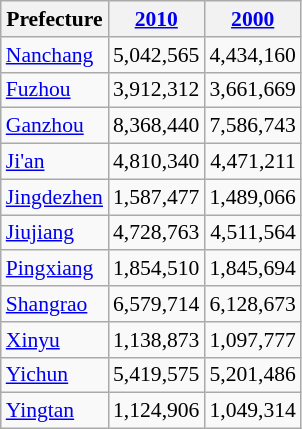<table class="wikitable sortable" style="font-size:90%;" align="center">
<tr>
<th>Prefecture</th>
<th><a href='#'>2010</a></th>
<th><a href='#'>2000</a></th>
</tr>
<tr --------->
<td><a href='#'>Nanchang</a></td>
<td style="text-align: right;">5,042,565</td>
<td style="text-align: right;">4,434,160</td>
</tr>
<tr --------->
<td><a href='#'>Fuzhou</a></td>
<td style="text-align: right;">3,912,312</td>
<td style="text-align: right;">3,661,669</td>
</tr>
<tr --------->
<td><a href='#'>Ganzhou</a></td>
<td style="text-align: right;">8,368,440</td>
<td style="text-align: right;">7,586,743</td>
</tr>
<tr --------->
<td><a href='#'>Ji'an</a></td>
<td style="text-align: right;">4,810,340</td>
<td style="text-align: right;">4,471,211</td>
</tr>
<tr --------->
<td><a href='#'>Jingdezhen</a></td>
<td style="text-align: right;">1,587,477</td>
<td style="text-align: right;">1,489,066</td>
</tr>
<tr --------->
<td><a href='#'>Jiujiang</a></td>
<td style="text-align: right;">4,728,763</td>
<td style="text-align: right;">4,511,564</td>
</tr>
<tr --------->
<td><a href='#'>Pingxiang</a></td>
<td style="text-align: right;">1,854,510</td>
<td style="text-align: right;">1,845,694</td>
</tr>
<tr --------->
<td><a href='#'>Shangrao</a></td>
<td style="text-align: right;">6,579,714</td>
<td style="text-align: right;">6,128,673</td>
</tr>
<tr --------->
<td><a href='#'>Xinyu</a></td>
<td style="text-align: right;">1,138,873</td>
<td style="text-align: right;">1,097,777</td>
</tr>
<tr --------->
<td><a href='#'>Yichun</a></td>
<td style="text-align: right;">5,419,575</td>
<td style="text-align: right;">5,201,486</td>
</tr>
<tr --------->
<td><a href='#'>Yingtan</a></td>
<td style="text-align: right;">1,124,906</td>
<td style="text-align: right;">1,049,314</td>
</tr>
</table>
